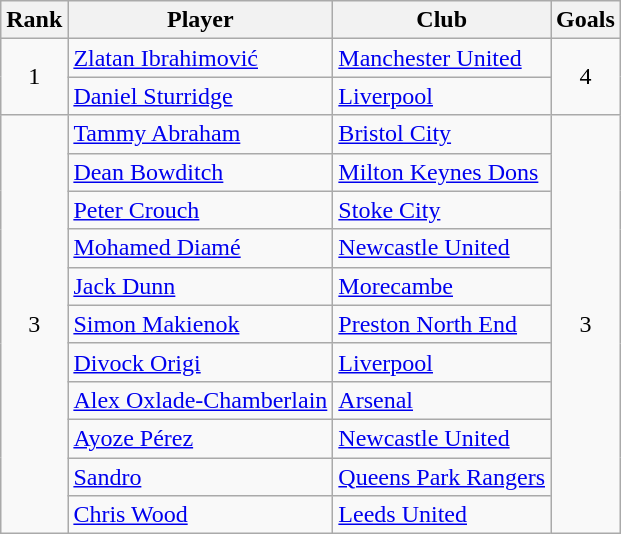<table class="wikitable sortable" style="text-align:center">
<tr>
<th>Rank</th>
<th>Player</th>
<th>Club</th>
<th>Goals</th>
</tr>
<tr>
<td rowspan="2">1</td>
<td align=left> <a href='#'>Zlatan Ibrahimović</a></td>
<td align=left><a href='#'>Manchester United</a></td>
<td rowspan="2">4</td>
</tr>
<tr>
<td align=left> <a href='#'>Daniel Sturridge</a></td>
<td align=left><a href='#'>Liverpool</a></td>
</tr>
<tr>
<td rowspan="11">3</td>
<td align=left> <a href='#'>Tammy Abraham</a></td>
<td align=left><a href='#'>Bristol City</a></td>
<td rowspan="11">3</td>
</tr>
<tr>
<td align=left> <a href='#'>Dean Bowditch</a></td>
<td align=left><a href='#'>Milton Keynes Dons</a></td>
</tr>
<tr>
<td align=left> <a href='#'>Peter Crouch</a></td>
<td align=left><a href='#'>Stoke City</a></td>
</tr>
<tr>
<td align=left> <a href='#'>Mohamed Diamé</a></td>
<td align=left><a href='#'>Newcastle United</a></td>
</tr>
<tr>
<td align=left> <a href='#'>Jack Dunn</a></td>
<td align=left><a href='#'>Morecambe</a></td>
</tr>
<tr>
<td align=left> <a href='#'>Simon Makienok</a></td>
<td align=left><a href='#'>Preston North End</a></td>
</tr>
<tr>
<td align=left> <a href='#'>Divock Origi</a></td>
<td align=left><a href='#'>Liverpool</a></td>
</tr>
<tr>
<td align=left> <a href='#'>Alex Oxlade-Chamberlain</a></td>
<td align=left><a href='#'>Arsenal</a></td>
</tr>
<tr>
<td align=left> <a href='#'>Ayoze Pérez</a></td>
<td align=left><a href='#'>Newcastle United</a></td>
</tr>
<tr>
<td align=left> <a href='#'>Sandro</a></td>
<td align=left><a href='#'>Queens Park Rangers</a></td>
</tr>
<tr>
<td align=left> <a href='#'>Chris Wood</a></td>
<td align=left><a href='#'>Leeds United</a></td>
</tr>
</table>
